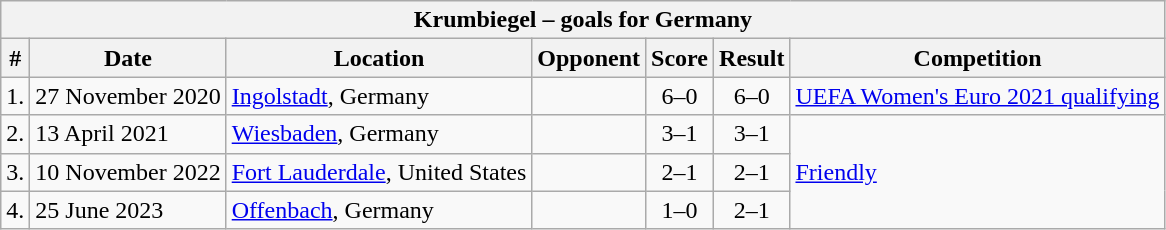<table class="wikitable">
<tr>
<th colspan="7">Krumbiegel – goals for Germany</th>
</tr>
<tr>
<th>#</th>
<th>Date</th>
<th>Location</th>
<th>Opponent</th>
<th>Score</th>
<th>Result</th>
<th>Competition</th>
</tr>
<tr>
<td align=center>1.</td>
<td>27 November 2020</td>
<td><a href='#'>Ingolstadt</a>, Germany</td>
<td></td>
<td align=center>6–0</td>
<td align=center>6–0</td>
<td><a href='#'>UEFA Women's Euro 2021 qualifying</a></td>
</tr>
<tr>
<td align=center>2.</td>
<td>13 April 2021</td>
<td><a href='#'>Wiesbaden</a>, Germany</td>
<td></td>
<td align=center>3–1</td>
<td align=center>3–1</td>
<td rowspan=3><a href='#'>Friendly</a></td>
</tr>
<tr>
<td align=center>3.</td>
<td>10 November 2022</td>
<td><a href='#'>Fort Lauderdale</a>, United States</td>
<td></td>
<td align=center>2–1</td>
<td align=center>2–1</td>
</tr>
<tr>
<td align=center>4.</td>
<td>25 June 2023</td>
<td><a href='#'>Offenbach</a>, Germany</td>
<td></td>
<td align=center>1–0</td>
<td align=center>2–1</td>
</tr>
</table>
